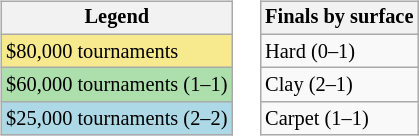<table>
<tr valign=top>
<td><br><table class=wikitable style="font-size:85%">
<tr>
<th>Legend</th>
</tr>
<tr style="background:#f7e98e;">
<td>$80,000 tournaments</td>
</tr>
<tr style="background:#addfad;">
<td>$60,000 tournaments (1–1)</td>
</tr>
<tr style="background:lightblue;">
<td>$25,000 tournaments (2–2)</td>
</tr>
</table>
</td>
<td><br><table class=wikitable style="font-size:85%">
<tr>
<th>Finals by surface</th>
</tr>
<tr>
<td>Hard (0–1)</td>
</tr>
<tr>
<td>Clay (2–1)</td>
</tr>
<tr>
<td>Carpet (1–1)</td>
</tr>
</table>
</td>
</tr>
</table>
